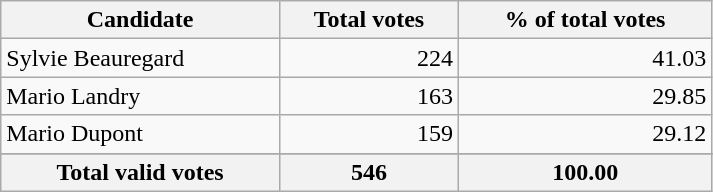<table class="wikitable" width="475">
<tr>
<th align="left">Candidate</th>
<th align="right">Total votes</th>
<th align="right">% of total votes</th>
</tr>
<tr>
<td align="left">Sylvie Beauregard</td>
<td align="right">224</td>
<td align="right">41.03</td>
</tr>
<tr>
<td align="left">Mario Landry</td>
<td align="right">163</td>
<td align="right">29.85</td>
</tr>
<tr>
<td align="left">Mario Dupont</td>
<td align="right">159</td>
<td align="right">29.12</td>
</tr>
<tr>
</tr>
<tr bgcolor="#EEEEEE">
<th align="left">Total valid votes</th>
<th align="right"><strong>546</strong></th>
<th align="right"><strong>100.00</strong></th>
</tr>
</table>
